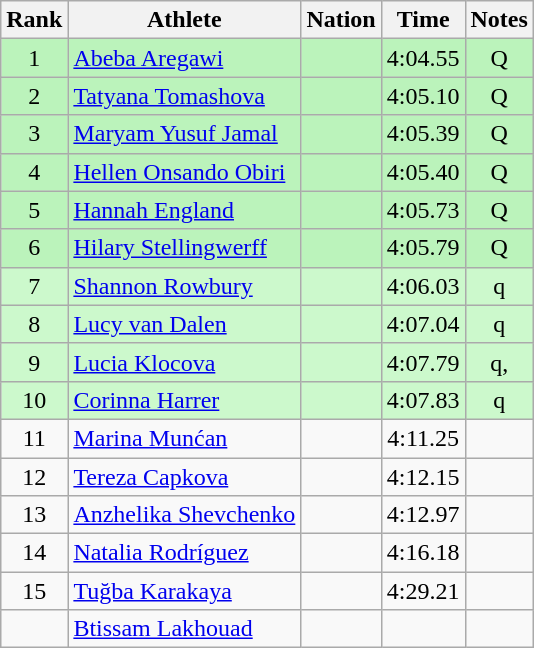<table class="wikitable sortable" style="text-align:center">
<tr>
<th>Rank</th>
<th>Athlete</th>
<th>Nation</th>
<th>Time</th>
<th>Notes</th>
</tr>
<tr bgcolor=bbf3bb>
<td>1</td>
<td align=left><a href='#'>Abeba Aregawi</a></td>
<td align=left></td>
<td>4:04.55</td>
<td>Q</td>
</tr>
<tr bgcolor=bbf3bb>
<td>2</td>
<td align=left><a href='#'>Tatyana Tomashova</a></td>
<td align=left></td>
<td>4:05.10</td>
<td>Q</td>
</tr>
<tr bgcolor=bbf3bb>
<td>3</td>
<td align=left><a href='#'>Maryam Yusuf Jamal</a></td>
<td align=left></td>
<td>4:05.39</td>
<td>Q</td>
</tr>
<tr bgcolor=bbf3bb>
<td>4</td>
<td align=left><a href='#'>Hellen Onsando Obiri</a></td>
<td align=left></td>
<td>4:05.40</td>
<td>Q</td>
</tr>
<tr bgcolor=bbf3bb>
<td>5</td>
<td align=left><a href='#'>Hannah England</a></td>
<td align=left></td>
<td>4:05.73</td>
<td>Q</td>
</tr>
<tr bgcolor=bbf3bb>
<td>6</td>
<td align=left><a href='#'>Hilary Stellingwerff</a></td>
<td align=left></td>
<td>4:05.79</td>
<td>Q</td>
</tr>
<tr bgcolor=ccf9cc>
<td>7</td>
<td align=left><a href='#'>Shannon Rowbury</a></td>
<td align=left></td>
<td>4:06.03</td>
<td>q</td>
</tr>
<tr bgcolor=ccf9cc>
<td>8</td>
<td align=left><a href='#'>Lucy van Dalen</a></td>
<td align=left></td>
<td>4:07.04</td>
<td>q</td>
</tr>
<tr bgcolor=ccf9cc>
<td>9</td>
<td align=left><a href='#'>Lucia Klocova</a></td>
<td align=left></td>
<td>4:07.79</td>
<td>q, </td>
</tr>
<tr bgcolor=ccf9cc>
<td>10</td>
<td align=left><a href='#'>Corinna Harrer</a></td>
<td align=left></td>
<td>4:07.83</td>
<td>q</td>
</tr>
<tr>
<td>11</td>
<td align=left><a href='#'>Marina Munćan</a></td>
<td align=left></td>
<td>4:11.25</td>
<td></td>
</tr>
<tr>
<td>12</td>
<td align=left><a href='#'>Tereza Capkova</a></td>
<td align=left></td>
<td>4:12.15</td>
<td></td>
</tr>
<tr>
<td>13</td>
<td align=left><a href='#'>Anzhelika Shevchenko</a></td>
<td align=left></td>
<td>4:12.97</td>
<td></td>
</tr>
<tr>
<td>14</td>
<td align=left><a href='#'>Natalia Rodríguez</a></td>
<td align=left></td>
<td>4:16.18</td>
<td></td>
</tr>
<tr>
<td>15</td>
<td align=left><a href='#'>Tuğba Karakaya</a></td>
<td align=left></td>
<td>4:29.21</td>
<td></td>
</tr>
<tr>
<td></td>
<td align=left><a href='#'>Btissam Lakhouad</a></td>
<td align=left></td>
<td></td>
<td></td>
</tr>
</table>
